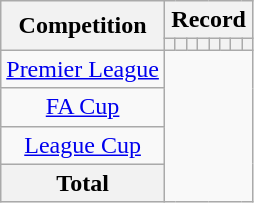<table class="wikitable" style="text-align: center">
<tr>
<th rowspan=2>Competition</th>
<th colspan=8>Record</th>
</tr>
<tr>
<th></th>
<th></th>
<th></th>
<th></th>
<th></th>
<th></th>
<th></th>
<th></th>
</tr>
<tr>
<td><a href='#'>Premier League</a><br></td>
</tr>
<tr>
<td><a href='#'>FA Cup</a><br></td>
</tr>
<tr>
<td><a href='#'>League Cup</a><br></td>
</tr>
<tr>
<th>Total<br></th>
</tr>
</table>
